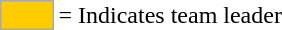<table>
<tr>
<td style="background:#fc0; border:1px solid #aaa; width:2em;"></td>
<td>= Indicates team leader</td>
</tr>
</table>
